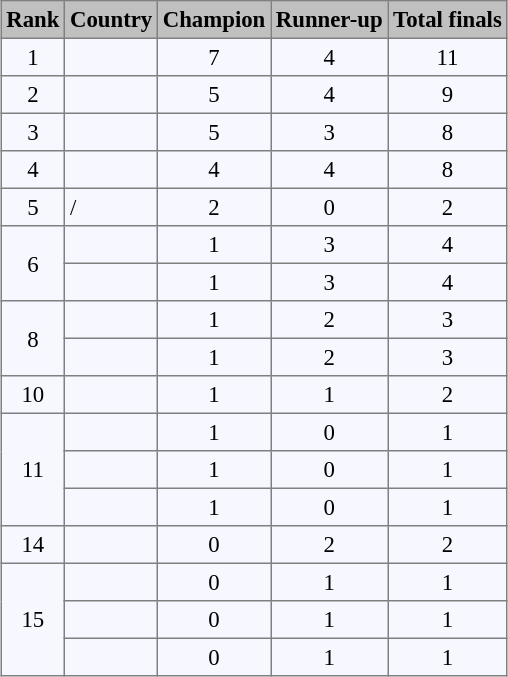<table align="center" bgcolor="#f7f8ff" cellpadding="3" cellspacing="0" border="1" style="font-size: 95%; border: gray solid 1px; border-collapse: collapse; text-align: center;">
<tr bgcolor="#CCCCCC" style="background-color: silver;">
<th>Rank</th>
<th>Country</th>
<th>Champion</th>
<th>Runner-up</th>
<th>Total finals</th>
</tr>
<tr>
<td>1</td>
<td align=left></td>
<td>7</td>
<td>4</td>
<td>11</td>
</tr>
<tr>
<td>2</td>
<td align="left"></td>
<td>5</td>
<td>4</td>
<td>9</td>
</tr>
<tr>
<td>3</td>
<td align=left></td>
<td>5</td>
<td>3</td>
<td>8</td>
</tr>
<tr>
<td>4</td>
<td align=left></td>
<td>4</td>
<td>4</td>
<td>8</td>
</tr>
<tr>
<td>5</td>
<td align=left>/<br></td>
<td>2</td>
<td>0</td>
<td>2</td>
</tr>
<tr>
<td rowspan=2>6</td>
<td align="left"></td>
<td>1</td>
<td>3</td>
<td>4</td>
</tr>
<tr>
<td align="left"></td>
<td>1</td>
<td>3</td>
<td>4</td>
</tr>
<tr>
<td rowspan="2">8</td>
<td align="left"></td>
<td>1</td>
<td>2</td>
<td>3</td>
</tr>
<tr>
<td align="left"></td>
<td>1</td>
<td>2</td>
<td>3</td>
</tr>
<tr>
<td>10</td>
<td align="left"></td>
<td>1</td>
<td>1</td>
<td>2</td>
</tr>
<tr>
<td rowspan="3">11</td>
<td align="left"></td>
<td>1</td>
<td>0</td>
<td>1</td>
</tr>
<tr>
<td align="left"></td>
<td>1</td>
<td>0</td>
<td>1</td>
</tr>
<tr>
<td align="left"></td>
<td>1</td>
<td>0</td>
<td>1</td>
</tr>
<tr>
<td>14</td>
<td align="left"></td>
<td>0</td>
<td>2</td>
<td>2</td>
</tr>
<tr>
<td rowspan="3">15</td>
<td align="left"></td>
<td>0</td>
<td>1</td>
<td>1</td>
</tr>
<tr>
<td align="left"></td>
<td>0</td>
<td>1</td>
<td>1</td>
</tr>
<tr>
<td align="left"></td>
<td>0</td>
<td>1</td>
<td>1</td>
</tr>
</table>
